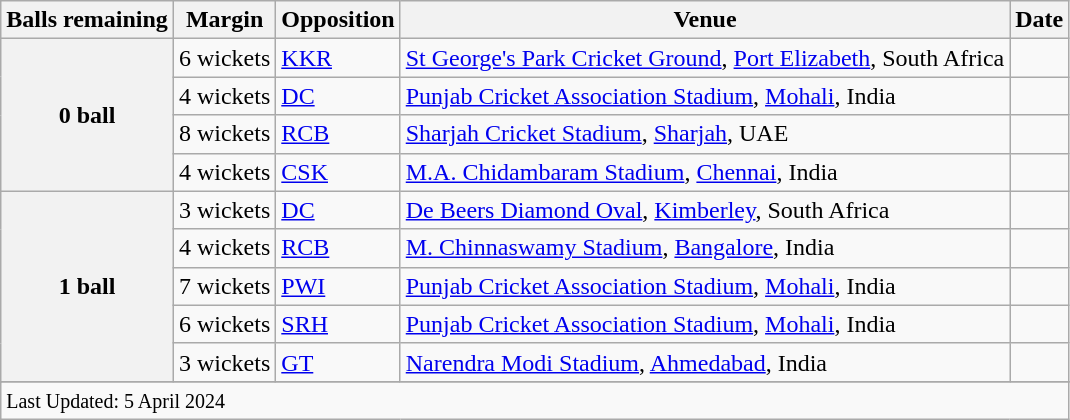<table class="wikitable">
<tr>
<th>Balls remaining</th>
<th>Margin</th>
<th>Opposition</th>
<th>Venue</th>
<th>Date</th>
</tr>
<tr>
<th rowspan=4>0 ball</th>
<td>6 wickets</td>
<td><a href='#'>KKR</a></td>
<td><a href='#'>St George's Park Cricket Ground</a>, <a href='#'>Port Elizabeth</a>, South Africa</td>
<td></td>
</tr>
<tr>
<td>4 wickets</td>
<td><a href='#'>DC</a></td>
<td><a href='#'>Punjab Cricket Association Stadium</a>, <a href='#'>Mohali</a>, India</td>
<td></td>
</tr>
<tr>
<td>8 wickets</td>
<td><a href='#'>RCB</a></td>
<td><a href='#'>Sharjah Cricket Stadium</a>, <a href='#'>Sharjah</a>, UAE</td>
<td></td>
</tr>
<tr>
<td>4 wickets</td>
<td><a href='#'>CSK</a></td>
<td><a href='#'>M.A. Chidambaram Stadium</a>, <a href='#'>Chennai</a>, India</td>
<td></td>
</tr>
<tr>
<th rowspan=5>1 ball</th>
<td>3 wickets</td>
<td><a href='#'>DC</a></td>
<td><a href='#'>De Beers Diamond Oval</a>, <a href='#'>Kimberley</a>, South Africa</td>
<td></td>
</tr>
<tr>
<td>4 wickets</td>
<td><a href='#'>RCB</a></td>
<td><a href='#'>M. Chinnaswamy Stadium</a>, <a href='#'>Bangalore</a>, India</td>
<td></td>
</tr>
<tr>
<td>7 wickets</td>
<td><a href='#'>PWI</a></td>
<td><a href='#'>Punjab Cricket Association Stadium</a>, <a href='#'>Mohali</a>, India</td>
<td></td>
</tr>
<tr>
<td>6 wickets</td>
<td><a href='#'>SRH</a></td>
<td><a href='#'>Punjab Cricket Association Stadium</a>, <a href='#'>Mohali</a>, India</td>
<td></td>
</tr>
<tr>
<td>3 wickets</td>
<td><a href='#'>GT</a></td>
<td><a href='#'>Narendra Modi Stadium</a>, <a href='#'>Ahmedabad</a>, India</td>
<td></td>
</tr>
<tr>
</tr>
<tr class=sortbottom>
<td colspan=5><small>Last Updated:  5 April 2024</small></td>
</tr>
</table>
